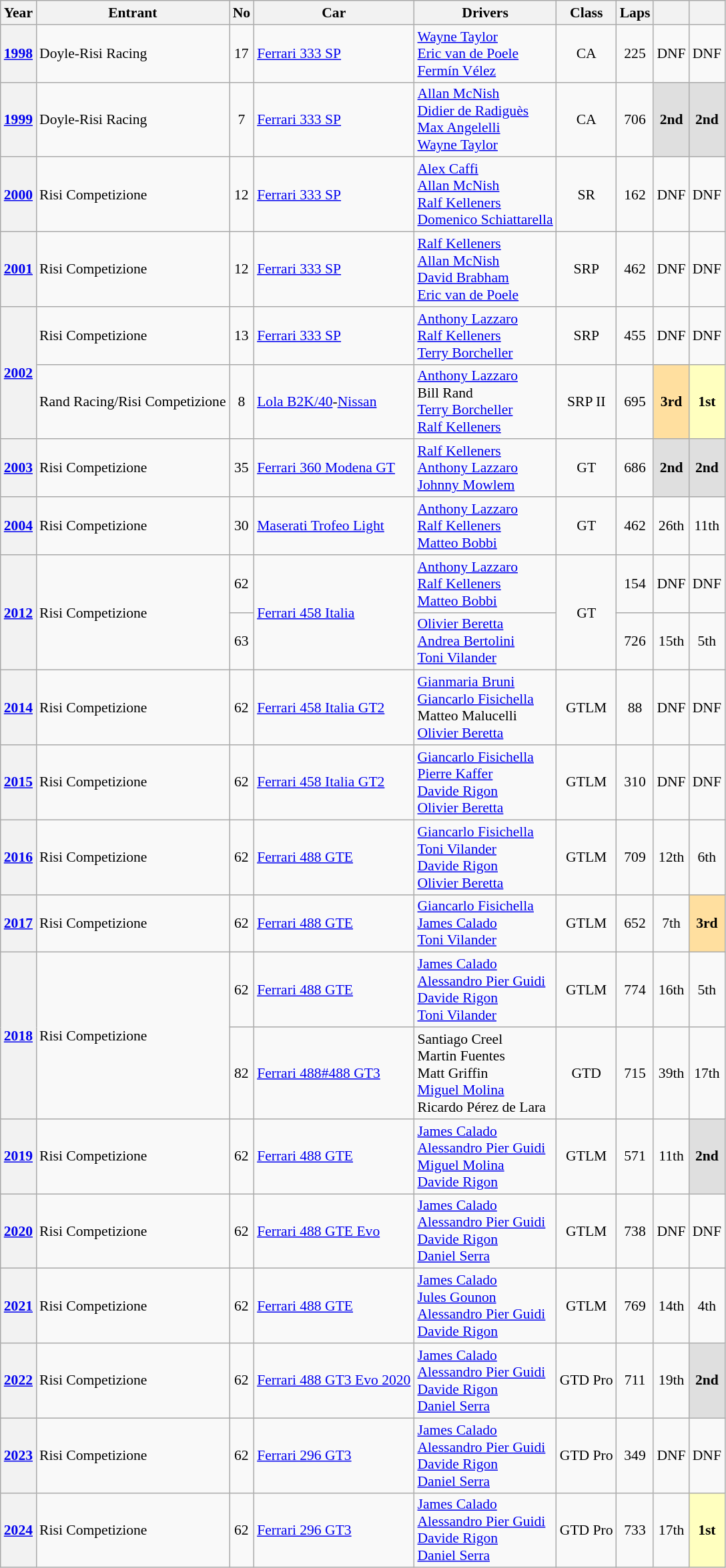<table class="wikitable" style="font-size:90%">
<tr>
<th>Year</th>
<th>Entrant</th>
<th>No</th>
<th>Car</th>
<th>Drivers</th>
<th>Class</th>
<th>Laps</th>
<th></th>
<th></th>
</tr>
<tr align="center">
<th><a href='#'>1998</a></th>
<td align="left"> Doyle-Risi Racing</td>
<td>17</td>
<td align="left"><a href='#'>Ferrari 333 SP</a></td>
<td align="left"> <a href='#'>Wayne Taylor</a><br> <a href='#'>Eric van de Poele</a><br> <a href='#'>Fermín Vélez</a></td>
<td>CA</td>
<td>225</td>
<td>DNF</td>
<td>DNF</td>
</tr>
<tr align="center">
<th><a href='#'>1999</a></th>
<td align="left"> Doyle-Risi Racing</td>
<td>7</td>
<td align="left"><a href='#'>Ferrari 333 SP</a></td>
<td align="left"> <a href='#'>Allan McNish</a><br> <a href='#'>Didier de Radiguès</a><br> <a href='#'>Max Angelelli</a><br> <a href='#'>Wayne Taylor</a></td>
<td>CA</td>
<td>706</td>
<td style="background:#DFDFDF;"><strong>2nd</strong></td>
<td style="background:#DFDFDF;"><strong>2nd</strong></td>
</tr>
<tr align="center">
<th><a href='#'>2000</a></th>
<td align="left"> Risi Competizione</td>
<td>12</td>
<td align="left"><a href='#'>Ferrari 333 SP</a></td>
<td align="left"> <a href='#'>Alex Caffi</a><br> <a href='#'>Allan McNish</a><br> <a href='#'>Ralf Kelleners</a><br> <a href='#'>Domenico Schiattarella</a></td>
<td>SR</td>
<td>162</td>
<td>DNF</td>
<td>DNF</td>
</tr>
<tr align="center">
<th><a href='#'>2001</a></th>
<td align="left"> Risi Competizione</td>
<td>12</td>
<td align="left"><a href='#'>Ferrari 333 SP</a></td>
<td align="left"> <a href='#'>Ralf Kelleners</a><br> <a href='#'>Allan McNish</a><br> <a href='#'>David Brabham</a><br> <a href='#'>Eric van de Poele</a></td>
<td>SRP</td>
<td>462</td>
<td>DNF</td>
<td>DNF</td>
</tr>
<tr align="center">
<th rowspan="2"><a href='#'>2002</a></th>
<td align="left"> Risi Competizione</td>
<td>13</td>
<td align="left"><a href='#'>Ferrari 333 SP</a></td>
<td align="left"> <a href='#'>Anthony Lazzaro</a><br> <a href='#'>Ralf Kelleners</a><br> <a href='#'>Terry Borcheller</a></td>
<td>SRP</td>
<td>455</td>
<td>DNF</td>
<td>DNF</td>
</tr>
<tr align="center">
<td align="left"> Rand Racing/Risi Competizione</td>
<td>8</td>
<td align="left"><a href='#'>Lola B2K/40</a>-<a href='#'>Nissan</a></td>
<td align="left"> <a href='#'>Anthony Lazzaro</a><br> Bill Rand<br> <a href='#'>Terry Borcheller</a><br> <a href='#'>Ralf Kelleners</a></td>
<td>SRP II</td>
<td>695</td>
<td style="background:#FFDF9F;"><strong>3rd</strong></td>
<td style="background:#FFFFBF;"><strong>1st</strong></td>
</tr>
<tr align="center">
<th><a href='#'>2003</a></th>
<td align="left"> Risi Competizione</td>
<td>35</td>
<td align="left"><a href='#'>Ferrari 360 Modena GT</a></td>
<td align="left"> <a href='#'>Ralf Kelleners</a><br> <a href='#'>Anthony Lazzaro</a><br> <a href='#'>Johnny Mowlem</a></td>
<td>GT</td>
<td>686</td>
<td style="background:#DFDFDF;"><strong>2nd</strong></td>
<td style="background:#DFDFDF;"><strong>2nd</strong></td>
</tr>
<tr align="center">
<th><a href='#'>2004</a></th>
<td align="left"> Risi Competizione</td>
<td>30</td>
<td align="left"><a href='#'>Maserati Trofeo Light</a></td>
<td align="left"> <a href='#'>Anthony Lazzaro</a><br> <a href='#'>Ralf Kelleners</a><br> <a href='#'>Matteo Bobbi</a></td>
<td>GT</td>
<td>462</td>
<td>26th</td>
<td>11th</td>
</tr>
<tr align="center">
<th rowspan="2"><a href='#'>2012</a></th>
<td rowspan="2" align="left"> Risi Competizione</td>
<td>62</td>
<td rowspan="2" align="left"><a href='#'>Ferrari 458 Italia</a></td>
<td align="left"> <a href='#'>Anthony Lazzaro</a><br> <a href='#'>Ralf Kelleners</a><br> <a href='#'>Matteo Bobbi</a></td>
<td rowspan="2">GT</td>
<td>154</td>
<td>DNF</td>
<td>DNF</td>
</tr>
<tr align="center">
<td>63</td>
<td align="left"> <a href='#'>Olivier Beretta</a><br> <a href='#'>Andrea Bertolini</a><br> <a href='#'>Toni Vilander</a></td>
<td>726</td>
<td>15th</td>
<td>5th</td>
</tr>
<tr align="center">
<th><a href='#'>2014</a></th>
<td align="left"> Risi Competizione</td>
<td>62</td>
<td align="left"><a href='#'>Ferrari 458 Italia GT2</a></td>
<td align="left"> <a href='#'>Gianmaria Bruni</a><br> <a href='#'>Giancarlo Fisichella</a><br> Matteo Malucelli<br> <a href='#'>Olivier Beretta</a></td>
<td>GTLM</td>
<td>88</td>
<td>DNF</td>
<td>DNF</td>
</tr>
<tr align="center">
<th><a href='#'>2015</a></th>
<td align="left"> Risi Competizione</td>
<td>62</td>
<td align="left"><a href='#'>Ferrari 458 Italia GT2</a></td>
<td align="left"> <a href='#'>Giancarlo Fisichella</a><br> <a href='#'>Pierre Kaffer</a><br> <a href='#'>Davide Rigon</a><br> <a href='#'>Olivier Beretta</a></td>
<td>GTLM</td>
<td>310</td>
<td>DNF</td>
<td>DNF</td>
</tr>
<tr align="center">
<th><a href='#'>2016</a></th>
<td align="left"> Risi Competizione</td>
<td>62</td>
<td align="left"><a href='#'>Ferrari 488 GTE</a></td>
<td align="left"> <a href='#'>Giancarlo Fisichella</a><br> <a href='#'>Toni Vilander</a><br> <a href='#'>Davide Rigon</a><br> <a href='#'>Olivier Beretta</a></td>
<td>GTLM</td>
<td>709</td>
<td>12th</td>
<td>6th</td>
</tr>
<tr align="center">
<th><a href='#'>2017</a></th>
<td align="left"> Risi Competizione</td>
<td>62</td>
<td align="left"><a href='#'>Ferrari 488 GTE</a></td>
<td align="left"> <a href='#'>Giancarlo Fisichella</a><br> <a href='#'>James Calado</a><br> <a href='#'>Toni Vilander</a></td>
<td>GTLM</td>
<td>652</td>
<td>7th</td>
<td style="background:#FFDF9F;"><strong>3rd</strong></td>
</tr>
<tr align="center">
<th rowspan="2"><a href='#'>2018</a></th>
<td rowspan="2" align="left"> Risi Competizione</td>
<td>62</td>
<td align="left"><a href='#'>Ferrari 488 GTE</a></td>
<td align="left"> <a href='#'>James Calado</a><br> <a href='#'>Alessandro Pier Guidi</a><br> <a href='#'>Davide Rigon</a><br> <a href='#'>Toni Vilander</a></td>
<td>GTLM</td>
<td>774</td>
<td>16th</td>
<td>5th</td>
</tr>
<tr align="center">
<td>82</td>
<td align="left"><a href='#'>Ferrari 488#488 GT3</a></td>
<td align="left"> Santiago Creel<br> Martin Fuentes<br> Matt Griffin<br> <a href='#'>Miguel Molina</a><br> Ricardo Pérez de Lara</td>
<td>GTD</td>
<td>715</td>
<td>39th</td>
<td>17th</td>
</tr>
<tr align="center">
<th><a href='#'>2019</a></th>
<td align="left"> Risi Competizione</td>
<td>62</td>
<td align="left"><a href='#'>Ferrari 488 GTE</a></td>
<td align="left"> <a href='#'>James Calado</a><br> <a href='#'>Alessandro Pier Guidi</a><br> <a href='#'>Miguel Molina</a><br> <a href='#'>Davide Rigon</a></td>
<td>GTLM</td>
<td>571</td>
<td>11th</td>
<td style="background:#DFDFDF;"><strong>2nd</strong></td>
</tr>
<tr align="center">
<th><a href='#'>2020</a></th>
<td align="left"> Risi Competizione</td>
<td>62</td>
<td align="left"><a href='#'>Ferrari 488 GTE Evo</a></td>
<td align="left"> <a href='#'>James Calado</a><br> <a href='#'>Alessandro Pier Guidi</a><br> <a href='#'>Davide Rigon</a><br> <a href='#'>Daniel Serra</a></td>
<td>GTLM</td>
<td>738</td>
<td>DNF</td>
<td>DNF</td>
</tr>
<tr align="center">
<th><a href='#'>2021</a></th>
<td align="left"> Risi Competizione</td>
<td>62</td>
<td align="left"><a href='#'>Ferrari 488 GTE</a></td>
<td align="left"> <a href='#'>James Calado</a><br> <a href='#'>Jules Gounon</a><br> <a href='#'>Alessandro Pier Guidi</a><br> <a href='#'>Davide Rigon</a></td>
<td>GTLM</td>
<td>769</td>
<td>14th</td>
<td>4th</td>
</tr>
<tr align="center">
<th><a href='#'>2022</a></th>
<td align="left"> Risi Competizione</td>
<td>62</td>
<td align="left"><a href='#'>Ferrari 488 GT3 Evo 2020</a></td>
<td align="left"> <a href='#'>James Calado</a><br> <a href='#'>Alessandro Pier Guidi</a><br> <a href='#'>Davide Rigon</a><br> <a href='#'>Daniel Serra</a></td>
<td>GTD Pro</td>
<td>711</td>
<td>19th</td>
<td style="background:#DFDFDF;"><strong>2nd</strong></td>
</tr>
<tr align="center">
<th><a href='#'>2023</a></th>
<td align="left"> Risi Competizione</td>
<td>62</td>
<td align="left"><a href='#'>Ferrari 296 GT3</a></td>
<td align="left"> <a href='#'>James Calado</a><br> <a href='#'>Alessandro Pier Guidi</a><br> <a href='#'>Davide Rigon</a><br> <a href='#'>Daniel Serra</a></td>
<td>GTD Pro</td>
<td>349</td>
<td>DNF</td>
<td>DNF</td>
</tr>
<tr align="center">
<th><a href='#'>2024</a></th>
<td align="left"> Risi Competizione</td>
<td>62</td>
<td align="left"><a href='#'>Ferrari 296 GT3</a></td>
<td align="left"> <a href='#'>James Calado</a><br> <a href='#'>Alessandro Pier Guidi</a><br> <a href='#'>Davide Rigon</a><br> <a href='#'>Daniel Serra</a></td>
<td>GTD Pro</td>
<td>733</td>
<td>17th</td>
<td style="background:#FFFFBF;"><strong>1st</strong></td>
</tr>
</table>
